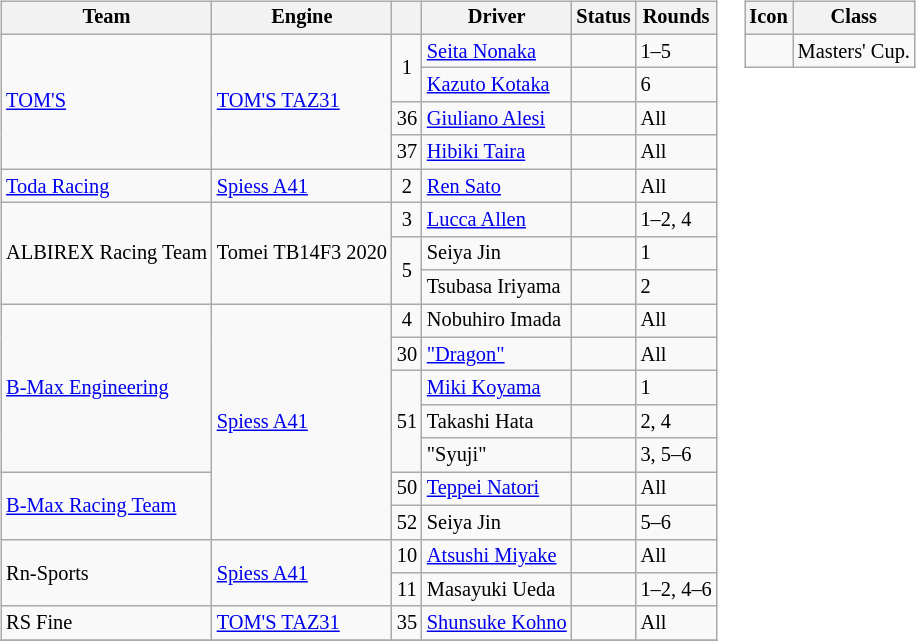<table>
<tr>
<td><br><table class="wikitable" style="font-size:85%;">
<tr>
<th>Team</th>
<th>Engine</th>
<th></th>
<th>Driver</th>
<th>Status</th>
<th>Rounds</th>
</tr>
<tr>
<td rowspan="4"><a href='#'>TOM'S</a></td>
<td rowspan="4"><a href='#'>TOM'S TAZ31</a></td>
<td rowspan="2" align="center">1</td>
<td> <a href='#'>Seita Nonaka</a></td>
<td></td>
<td>1–5</td>
</tr>
<tr>
<td> <a href='#'>Kazuto Kotaka</a></td>
<td></td>
<td>6</td>
</tr>
<tr>
<td align="center">36</td>
<td> <a href='#'>Giuliano Alesi</a></td>
<td></td>
<td>All</td>
</tr>
<tr>
<td align="center">37</td>
<td> <a href='#'>Hibiki Taira</a></td>
<td></td>
<td>All</td>
</tr>
<tr>
<td><a href='#'>Toda Racing</a></td>
<td><a href='#'>Spiess A41</a></td>
<td align=center>2</td>
<td> <a href='#'>Ren Sato</a></td>
<td></td>
<td>All</td>
</tr>
<tr>
<td rowspan="3">ALBIREX Racing Team</td>
<td rowspan="3">Tomei TB14F3 2020</td>
<td align=center>3</td>
<td> <a href='#'>Lucca Allen</a></td>
<td></td>
<td>1–2, 4</td>
</tr>
<tr>
<td align=center rowspan="2">5</td>
<td> Seiya Jin</td>
<td></td>
<td>1</td>
</tr>
<tr>
<td> Tsubasa Iriyama</td>
<td></td>
<td>2</td>
</tr>
<tr>
<td rowspan="5"><a href='#'>B-Max Engineering</a></td>
<td rowspan="7"><a href='#'>Spiess A41</a></td>
<td align=center>4</td>
<td> Nobuhiro Imada</td>
<td align = "center"></td>
<td>All</td>
</tr>
<tr>
<td align=center>30</td>
<td> <a href='#'>"Dragon"</a></td>
<td></td>
<td>All</td>
</tr>
<tr>
<td rowspan="3" align="center">51</td>
<td> <a href='#'>Miki Koyama</a></td>
<td></td>
<td>1</td>
</tr>
<tr>
<td> Takashi Hata</td>
<td align="center"></td>
<td>2, 4</td>
</tr>
<tr>
<td> "Syuji"</td>
<td align="center"></td>
<td>3, 5–6</td>
</tr>
<tr>
<td rowspan="2"><a href='#'>B-Max Racing Team</a></td>
<td align=center>50</td>
<td> <a href='#'>Teppei Natori</a></td>
<td></td>
<td>All</td>
</tr>
<tr>
<td align=center>52</td>
<td> Seiya Jin</td>
<td></td>
<td>5–6</td>
</tr>
<tr>
<td rowspan="2">Rn-Sports</td>
<td rowspan="2"><a href='#'>Spiess A41</a></td>
<td align="center">10</td>
<td> <a href='#'>Atsushi Miyake</a></td>
<td></td>
<td>All</td>
</tr>
<tr>
<td align=center>11</td>
<td> Masayuki Ueda</td>
<td align="center"></td>
<td>1–2, 4–6</td>
</tr>
<tr>
<td>RS Fine</td>
<td><a href='#'>TOM'S TAZ31</a></td>
<td align=center>35</td>
<td> <a href='#'>Shunsuke Kohno</a></td>
<td></td>
<td>All</td>
</tr>
<tr>
</tr>
</table>
</td>
<td style="vertical-align:top"><br><table class="wikitable" style="font-size: 85%;">
<tr>
<th>Icon</th>
<th>Class</th>
</tr>
<tr>
<td style="text-align:center"></td>
<td>Masters' Cup.</td>
</tr>
</table>
</td>
</tr>
</table>
